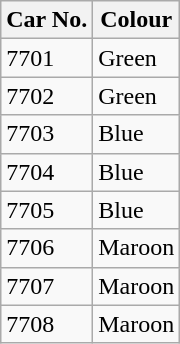<table class="wikitable">
<tr>
<th>Car No.</th>
<th>Colour</th>
</tr>
<tr>
<td>7701</td>
<td> Green</td>
</tr>
<tr>
<td>7702</td>
<td> Green</td>
</tr>
<tr>
<td>7703</td>
<td> Blue</td>
</tr>
<tr>
<td>7704</td>
<td> Blue</td>
</tr>
<tr>
<td>7705</td>
<td> Blue</td>
</tr>
<tr>
<td>7706</td>
<td> Maroon</td>
</tr>
<tr>
<td>7707</td>
<td> Maroon</td>
</tr>
<tr>
<td>7708</td>
<td> Maroon</td>
</tr>
</table>
